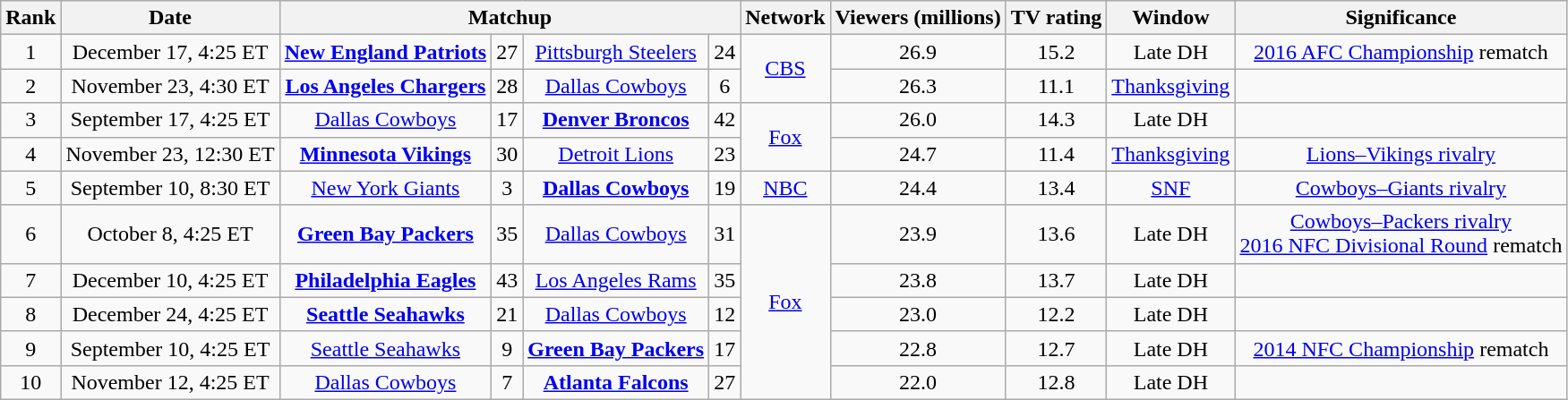<table class="wikitable sortable" style="text-align:center;">
<tr>
<th>Rank</th>
<th>Date</th>
<th colspan=4 class="unsortable">Matchup</th>
<th>Network</th>
<th>Viewers (millions)</th>
<th>TV rating </th>
<th class="unsortable">Window</th>
<th class="unsortable">Significance</th>
</tr>
<tr>
<td>1</td>
<td>December 17, 4:25 ET</td>
<td><strong><a href='#'>New England Patriots</a></strong></td>
<td>27</td>
<td><a href='#'>Pittsburgh Steelers</a></td>
<td>24</td>
<td rowspan=2><a href='#'>CBS</a></td>
<td>26.9</td>
<td>15.2</td>
<td>Late DH</td>
<td><a href='#'>2016 AFC Championship</a> rematch</td>
</tr>
<tr>
<td>2</td>
<td>November 23, 4:30 ET</td>
<td><strong><a href='#'>Los Angeles Chargers</a></strong></td>
<td>28</td>
<td><a href='#'>Dallas Cowboys</a></td>
<td>6</td>
<td>26.3</td>
<td>11.1</td>
<td><a href='#'>Thanksgiving</a></td>
<td></td>
</tr>
<tr>
<td>3</td>
<td>September 17, 4:25 ET</td>
<td><a href='#'>Dallas Cowboys</a></td>
<td>17</td>
<td><strong><a href='#'>Denver Broncos</a></strong></td>
<td>42</td>
<td rowspan=2><a href='#'>Fox</a></td>
<td>26.0</td>
<td>14.3</td>
<td>Late DH</td>
<td></td>
</tr>
<tr>
<td>4</td>
<td>November 23, 12:30 ET</td>
<td><strong><a href='#'>Minnesota Vikings</a></strong></td>
<td>30</td>
<td><a href='#'>Detroit Lions</a></td>
<td>23</td>
<td>24.7</td>
<td>11.4</td>
<td><a href='#'>Thanksgiving</a></td>
<td><a href='#'>Lions–Vikings rivalry</a></td>
</tr>
<tr>
<td>5</td>
<td>September 10, 8:30 ET</td>
<td><a href='#'>New York Giants</a></td>
<td>3</td>
<td><strong><a href='#'>Dallas Cowboys</a></strong></td>
<td>19</td>
<td><a href='#'>NBC</a></td>
<td>24.4</td>
<td>13.4</td>
<td><a href='#'>SNF</a></td>
<td><a href='#'>Cowboys–Giants rivalry</a></td>
</tr>
<tr>
<td>6</td>
<td>October 8, 4:25 ET</td>
<td><strong><a href='#'>Green Bay Packers</a></strong></td>
<td>35</td>
<td><a href='#'>Dallas Cowboys</a></td>
<td>31</td>
<td rowspan=5><a href='#'>Fox</a></td>
<td>23.9</td>
<td>13.6</td>
<td>Late DH</td>
<td><a href='#'>Cowboys–Packers rivalry</a><br><a href='#'>2016 NFC Divisional Round</a> rematch</td>
</tr>
<tr>
<td>7</td>
<td>December 10, 4:25 ET</td>
<td><strong><a href='#'>Philadelphia Eagles</a></strong></td>
<td>43</td>
<td><a href='#'>Los Angeles Rams</a></td>
<td>35</td>
<td>23.8</td>
<td>13.7</td>
<td>Late DH</td>
<td></td>
</tr>
<tr>
<td>8</td>
<td>December 24, 4:25 ET</td>
<td><strong><a href='#'>Seattle Seahawks</a></strong></td>
<td>21</td>
<td><a href='#'>Dallas Cowboys</a></td>
<td>12</td>
<td>23.0</td>
<td>12.2</td>
<td>Late DH</td>
<td></td>
</tr>
<tr>
<td>9</td>
<td>September 10, 4:25 ET</td>
<td><a href='#'>Seattle Seahawks</a></td>
<td>9</td>
<td><strong><a href='#'>Green Bay Packers</a></strong></td>
<td>17</td>
<td>22.8</td>
<td>12.7</td>
<td>Late DH</td>
<td><a href='#'>2014 NFC Championship</a> rematch</td>
</tr>
<tr>
<td>10</td>
<td>November 12, 4:25 ET</td>
<td><a href='#'>Dallas Cowboys</a></td>
<td>7</td>
<td><strong><a href='#'>Atlanta Falcons</a></strong></td>
<td>27</td>
<td>22.0</td>
<td>12.8</td>
<td>Late DH</td>
<td></td>
</tr>
</table>
